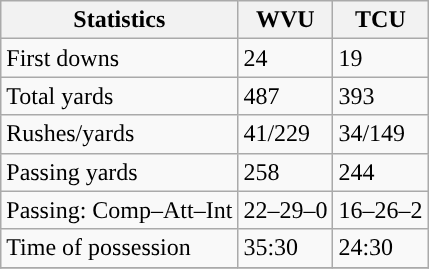<table class="wikitable" style="float: left;">
<tr>
<th>Statistics</th>
<th>WVU</th>
<th>TCU</th>
</tr>
<tr>
<td>First downs</td>
<td>24</td>
<td>19</td>
</tr>
<tr>
<td>Total yards</td>
<td>487</td>
<td>393</td>
</tr>
<tr>
<td>Rushes/yards</td>
<td>41/229</td>
<td>34/149</td>
</tr>
<tr>
<td>Passing yards</td>
<td>258</td>
<td>244</td>
</tr>
<tr>
<td>Passing: Comp–Att–Int</td>
<td>22–29–0</td>
<td>16–26–2</td>
</tr>
<tr>
<td>Time of possession</td>
<td>35:30</td>
<td>24:30</td>
</tr>
<tr>
</tr>
</table>
